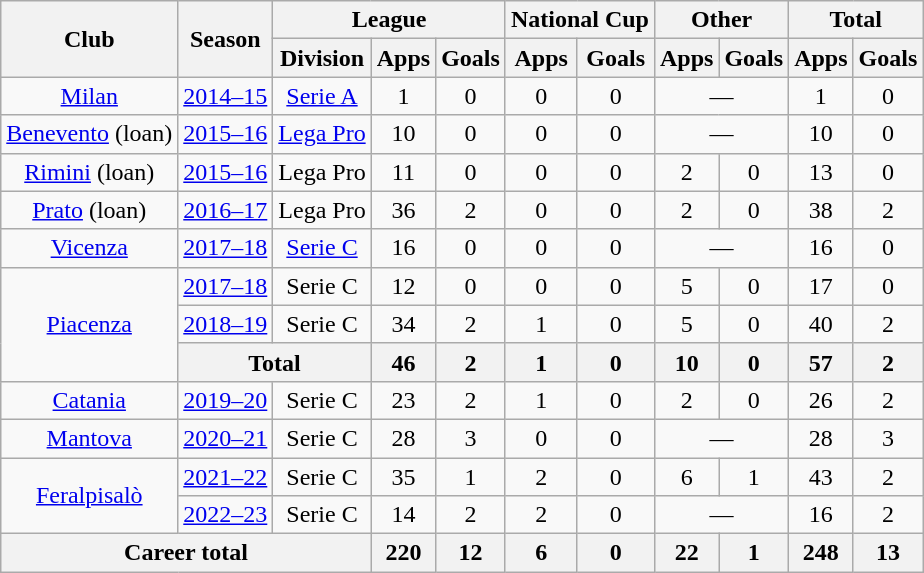<table class="wikitable" style="text-align:center">
<tr>
<th rowspan="2">Club</th>
<th rowspan="2">Season</th>
<th colspan="3">League</th>
<th colspan="2">National Cup</th>
<th colspan="2">Other</th>
<th colspan="2">Total</th>
</tr>
<tr>
<th>Division</th>
<th>Apps</th>
<th>Goals</th>
<th>Apps</th>
<th>Goals</th>
<th>Apps</th>
<th>Goals</th>
<th>Apps</th>
<th>Goals</th>
</tr>
<tr>
<td><a href='#'>Milan</a></td>
<td><a href='#'>2014–15</a></td>
<td><a href='#'>Serie A</a></td>
<td>1</td>
<td>0</td>
<td>0</td>
<td>0</td>
<td colspan="2">—</td>
<td>1</td>
<td>0</td>
</tr>
<tr>
<td><a href='#'>Benevento</a> (loan)</td>
<td><a href='#'>2015–16</a></td>
<td><a href='#'>Lega Pro</a></td>
<td>10</td>
<td>0</td>
<td>0</td>
<td>0</td>
<td colspan="2">—</td>
<td>10</td>
<td>0</td>
</tr>
<tr>
<td><a href='#'>Rimini</a> (loan)</td>
<td><a href='#'>2015–16</a></td>
<td>Lega Pro</td>
<td>11</td>
<td>0</td>
<td>0</td>
<td>0</td>
<td>2</td>
<td>0</td>
<td>13</td>
<td>0</td>
</tr>
<tr>
<td><a href='#'>Prato</a> (loan)</td>
<td><a href='#'>2016–17</a></td>
<td>Lega Pro</td>
<td>36</td>
<td>2</td>
<td>0</td>
<td>0</td>
<td>2</td>
<td>0</td>
<td>38</td>
<td>2</td>
</tr>
<tr>
<td><a href='#'>Vicenza</a></td>
<td><a href='#'>2017–18</a></td>
<td><a href='#'>Serie C</a></td>
<td>16</td>
<td>0</td>
<td>0</td>
<td>0</td>
<td colspan="2">—</td>
<td>16</td>
<td>0</td>
</tr>
<tr>
<td rowspan="3"><a href='#'>Piacenza</a></td>
<td><a href='#'>2017–18</a></td>
<td>Serie C</td>
<td>12</td>
<td>0</td>
<td>0</td>
<td>0</td>
<td>5</td>
<td>0</td>
<td>17</td>
<td>0</td>
</tr>
<tr>
<td><a href='#'>2018–19</a></td>
<td>Serie C</td>
<td>34</td>
<td>2</td>
<td>1</td>
<td>0</td>
<td>5</td>
<td>0</td>
<td>40</td>
<td>2</td>
</tr>
<tr>
<th colspan="2">Total</th>
<th>46</th>
<th>2</th>
<th>1</th>
<th>0</th>
<th>10</th>
<th>0</th>
<th>57</th>
<th>2</th>
</tr>
<tr>
<td><a href='#'>Catania</a></td>
<td><a href='#'>2019–20</a></td>
<td>Serie C</td>
<td>23</td>
<td>2</td>
<td>1</td>
<td>0</td>
<td>2</td>
<td>0</td>
<td>26</td>
<td>2</td>
</tr>
<tr>
<td><a href='#'>Mantova</a></td>
<td><a href='#'>2020–21</a></td>
<td>Serie C</td>
<td>28</td>
<td>3</td>
<td>0</td>
<td>0</td>
<td colspan="2">—</td>
<td>28</td>
<td>3</td>
</tr>
<tr>
<td rowspan="2"><a href='#'>Feralpisalò</a></td>
<td><a href='#'>2021–22</a></td>
<td>Serie C</td>
<td>35</td>
<td>1</td>
<td>2</td>
<td>0</td>
<td>6</td>
<td>1</td>
<td>43</td>
<td>2</td>
</tr>
<tr>
<td><a href='#'>2022–23</a></td>
<td>Serie C</td>
<td>14</td>
<td>2</td>
<td>2</td>
<td>0</td>
<td colspan="2">—</td>
<td>16</td>
<td>2</td>
</tr>
<tr>
<th colspan="3">Career total</th>
<th>220</th>
<th>12</th>
<th>6</th>
<th>0</th>
<th>22</th>
<th>1</th>
<th>248</th>
<th>13</th>
</tr>
</table>
